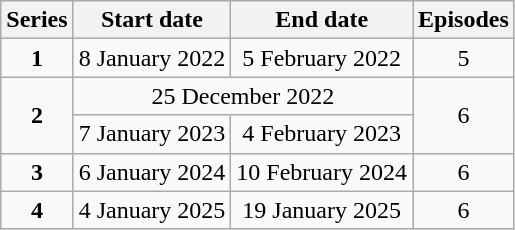<table class="wikitable" style="text-align:center">
<tr>
<th>Series</th>
<th>Start date</th>
<th>End date</th>
<th>Episodes</th>
</tr>
<tr>
<td><strong>1</strong></td>
<td>8 January 2022</td>
<td>5 February 2022</td>
<td>5</td>
</tr>
<tr>
<td rowspan="2"><strong>2</strong></td>
<td colspan="2">25 December 2022</td>
<td rowspan="2">6</td>
</tr>
<tr>
<td>7 January 2023</td>
<td>4 February 2023</td>
</tr>
<tr>
<td><strong>3</strong></td>
<td>6 January 2024</td>
<td>10 February 2024</td>
<td>6</td>
</tr>
<tr>
<td><strong>4</strong></td>
<td>4 January 2025</td>
<td>19 January 2025</td>
<td>6</td>
</tr>
</table>
